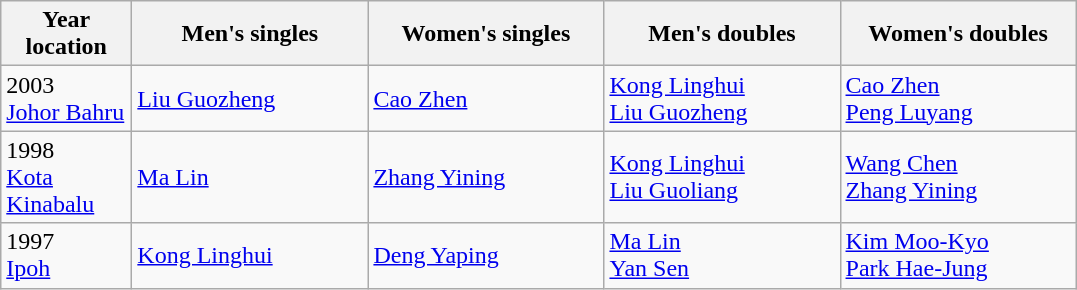<table class="wikitable">
<tr>
<th width="80">Year <br> location</th>
<th style="width:150px;">Men's singles</th>
<th style="width:150px;">Women's singles</th>
<th style="width:150px;">Men's doubles</th>
<th style="width:150px;">Women's doubles</th>
</tr>
<tr>
<td>2003<br> <a href='#'>Johor Bahru</a></td>
<td> <a href='#'>Liu Guozheng</a></td>
<td> <a href='#'>Cao Zhen</a></td>
<td> <a href='#'>Kong Linghui</a> <br>  <a href='#'>Liu Guozheng</a></td>
<td> <a href='#'>Cao Zhen</a> <br>  <a href='#'>Peng Luyang</a></td>
</tr>
<tr>
<td>1998<br> <a href='#'>Kota Kinabalu</a></td>
<td> <a href='#'>Ma Lin</a></td>
<td> <a href='#'>Zhang Yining</a></td>
<td> <a href='#'>Kong Linghui</a> <br>  <a href='#'>Liu Guoliang</a></td>
<td> <a href='#'>Wang Chen</a> <br>  <a href='#'>Zhang Yining</a></td>
</tr>
<tr>
<td>1997<br> <a href='#'>Ipoh</a></td>
<td> <a href='#'>Kong Linghui</a></td>
<td> <a href='#'>Deng Yaping</a></td>
<td> <a href='#'>Ma Lin</a> <br>  <a href='#'>Yan Sen</a></td>
<td> <a href='#'>Kim Moo-Kyo</a> <br>  <a href='#'>Park Hae-Jung</a></td>
</tr>
</table>
